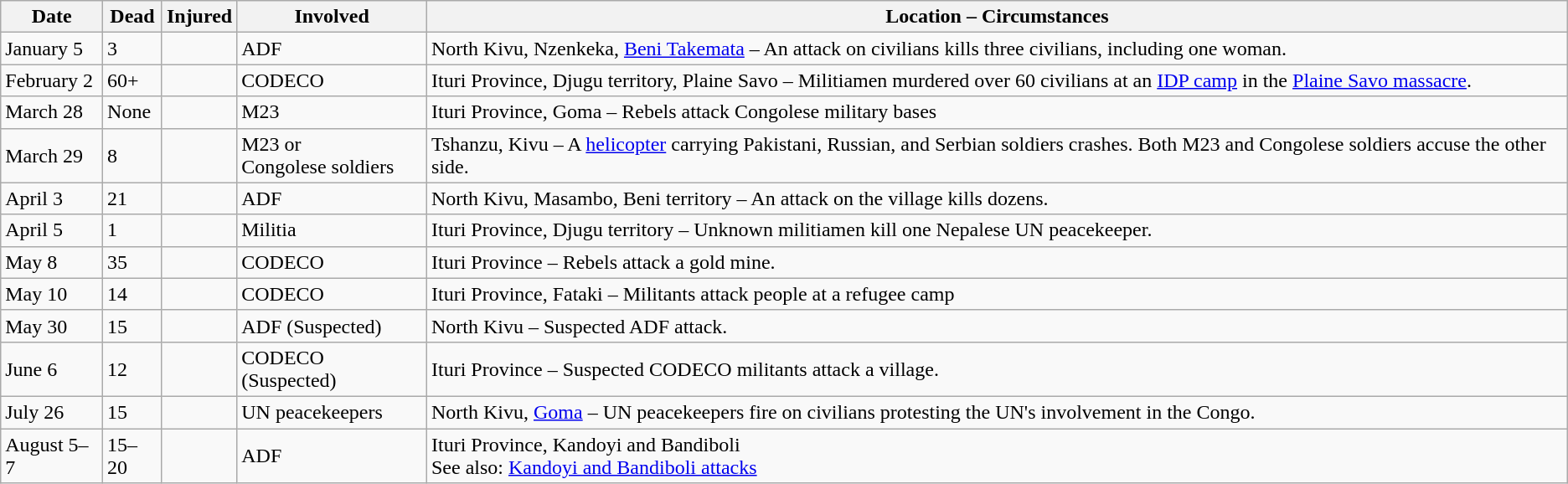<table class="wikitable">
<tr>
<th>Date</th>
<th>Dead</th>
<th>Injured</th>
<th>Involved</th>
<th>Location – Circumstances</th>
</tr>
<tr>
<td>January 5</td>
<td>3</td>
<td></td>
<td>ADF</td>
<td>North Kivu, Nzenkeka, <a href='#'>Beni Takemata</a> – An attack on civilians kills three civilians, including one woman.</td>
</tr>
<tr>
<td>February 2</td>
<td>60+</td>
<td></td>
<td>CODECO</td>
<td>Ituri Province, Djugu territory, Plaine Savo  – Militiamen murdered over 60 civilians at an <a href='#'>IDP camp</a> in the <a href='#'>Plaine Savo massacre</a>.</td>
</tr>
<tr>
<td>March 28</td>
<td>None</td>
<td></td>
<td>M23</td>
<td>Ituri Province, Goma – Rebels attack Congolese military bases</td>
</tr>
<tr>
<td>March 29</td>
<td>8</td>
<td></td>
<td>M23 or<br>Congolese soldiers</td>
<td>Tshanzu, Kivu – A <a href='#'>helicopter</a> carrying Pakistani, Russian, and Serbian soldiers crashes. Both M23 and Congolese soldiers accuse the other side.</td>
</tr>
<tr>
<td>April 3</td>
<td>21</td>
<td></td>
<td>ADF</td>
<td>North Kivu, Masambo, Beni territory – An attack on the village kills dozens.</td>
</tr>
<tr>
<td>April 5</td>
<td>1</td>
<td></td>
<td>Militia</td>
<td>Ituri Province, Djugu territory – Unknown militiamen kill one Nepalese UN peacekeeper.</td>
</tr>
<tr>
<td>May 8</td>
<td>35</td>
<td></td>
<td>CODECO</td>
<td>Ituri Province – Rebels attack a gold mine.</td>
</tr>
<tr>
<td>May 10</td>
<td>14</td>
<td></td>
<td>CODECO</td>
<td>Ituri Province, Fataki – Militants attack people at a refugee camp</td>
</tr>
<tr>
<td>May 30</td>
<td>15</td>
<td></td>
<td>ADF (Suspected)</td>
<td>North Kivu – Suspected ADF attack.</td>
</tr>
<tr>
<td>June 6</td>
<td>12</td>
<td></td>
<td>CODECO (Suspected)</td>
<td>Ituri Province – Suspected CODECO militants attack a village.</td>
</tr>
<tr>
<td>July 26</td>
<td>15</td>
<td></td>
<td>UN peacekeepers</td>
<td>North Kivu, <a href='#'>Goma</a> – UN peacekeepers fire on civilians protesting the UN's involvement in the Congo.</td>
</tr>
<tr>
<td>August 5–7</td>
<td>15–20</td>
<td></td>
<td>ADF</td>
<td>Ituri Province, Kandoyi and Bandiboli<br>See also: <a href='#'>Kandoyi and Bandiboli attacks</a></td>
</tr>
</table>
